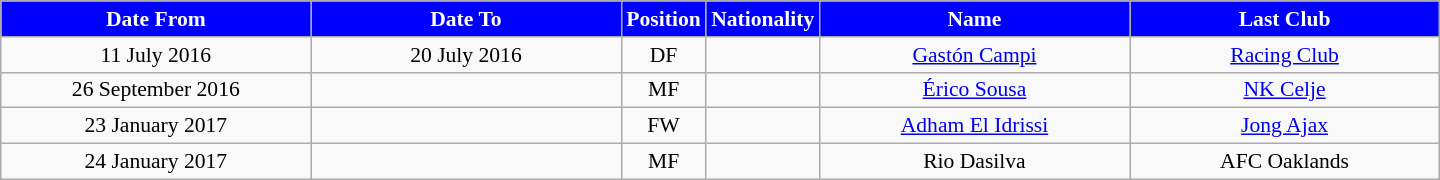<table class="wikitable" style="text-align:center; font-size:90%">
<tr>
<th style="background:#00f; color:white; width:200px;">Date From</th>
<th style="background:#00f; color:white; width:200px;">Date To</th>
<th style="background:#00f; color:white; width:50px;">Position</th>
<th style="background:#00f; color:white; width:50px;">Nationality</th>
<th style="background:#00f; color:white; width:200px;">Name</th>
<th style="background:#00f; color:white; width:200px;">Last Club</th>
</tr>
<tr>
<td>11 July 2016</td>
<td>20 July 2016</td>
<td>DF</td>
<td></td>
<td><a href='#'>Gastón Campi</a></td>
<td><a href='#'>Racing Club</a></td>
</tr>
<tr>
<td>26 September 2016</td>
<td></td>
<td>MF</td>
<td></td>
<td><a href='#'>Érico Sousa</a></td>
<td><a href='#'>NK Celje</a></td>
</tr>
<tr>
<td>23 January 2017</td>
<td></td>
<td>FW</td>
<td></td>
<td><a href='#'>Adham El Idrissi</a></td>
<td><a href='#'>Jong Ajax</a></td>
</tr>
<tr>
<td>24 January 2017</td>
<td></td>
<td>MF</td>
<td></td>
<td>Rio Dasilva</td>
<td>AFC Oaklands</td>
</tr>
</table>
